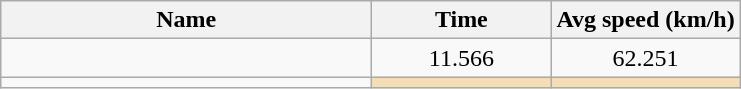<table class="wikitable sortable" style="text-align:center;">
<tr>
<th style="width:15em">Name</th>
<th style="width:7em">Time</th>
<th>Avg speed (km/h)</th>
</tr>
<tr>
<td align=left></td>
<td>11.566</td>
<td>62.251</td>
</tr>
<tr>
<td align=left></td>
<td bgcolor=wheat></td>
<td bgcolor=wheat></td>
</tr>
</table>
